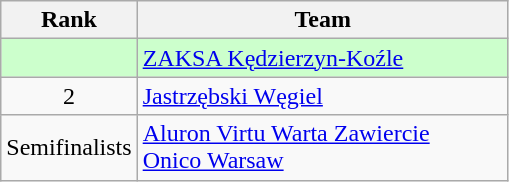<table class="wikitable" style="text-align: center;">
<tr>
<th width=40>Rank</th>
<th width=240>Team</th>
</tr>
<tr bgcolor=#CCFFCC>
<td></td>
<td align=left><a href='#'>ZAKSA Kędzierzyn-Koźle</a></td>
</tr>
<tr>
<td>2</td>
<td align=left><a href='#'>Jastrzębski Węgiel</a></td>
</tr>
<tr>
<td>Semifinalists</td>
<td align=left><a href='#'>Aluron Virtu Warta Zawiercie</a><br> <a href='#'>Onico Warsaw</a></td>
</tr>
</table>
